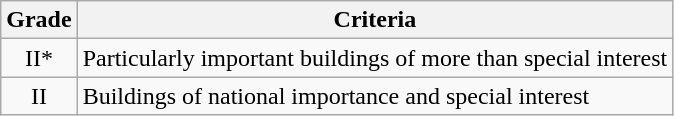<table class="wikitable">
<tr>
<th>Grade</th>
<th>Criteria</th>
</tr>
<tr>
<td align="center" >II*</td>
<td>Particularly important buildings of more than special interest</td>
</tr>
<tr>
<td align="center" >II</td>
<td>Buildings of national importance and special interest</td>
</tr>
</table>
